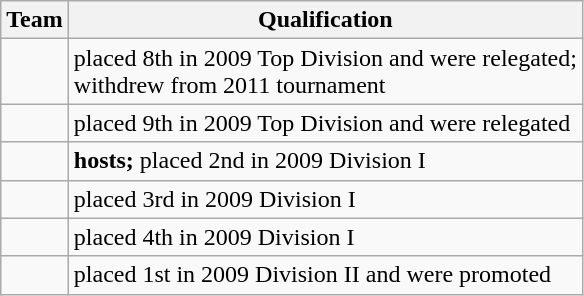<table class="wikitable">
<tr>
<th>Team</th>
<th>Qualification</th>
</tr>
<tr>
<td><s></s></td>
<td>placed 8th in 2009 Top Division and were relegated;<br>withdrew from 2011 tournament</td>
</tr>
<tr>
<td></td>
<td>placed 9th in 2009 Top Division and were relegated</td>
</tr>
<tr>
<td></td>
<td><strong>hosts;</strong> placed 2nd in 2009 Division I</td>
</tr>
<tr>
<td></td>
<td>placed 3rd in 2009 Division I</td>
</tr>
<tr>
<td></td>
<td>placed 4th in 2009 Division I</td>
</tr>
<tr>
<td></td>
<td>placed 1st in 2009 Division II and were promoted</td>
</tr>
</table>
